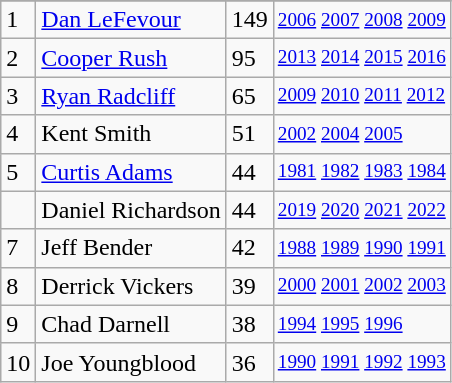<table class="wikitable">
<tr>
</tr>
<tr>
<td>1</td>
<td><a href='#'>Dan LeFevour</a></td>
<td><abbr>149</abbr></td>
<td style="font-size:80%;"><a href='#'>2006</a> <a href='#'>2007</a> <a href='#'>2008</a> <a href='#'>2009</a></td>
</tr>
<tr>
<td>2</td>
<td><a href='#'>Cooper Rush</a></td>
<td><abbr>95</abbr></td>
<td style="font-size:80%;"><a href='#'>2013</a> <a href='#'>2014</a> <a href='#'>2015</a> <a href='#'>2016</a></td>
</tr>
<tr>
<td>3</td>
<td><a href='#'>Ryan Radcliff</a></td>
<td><abbr>65</abbr></td>
<td style="font-size:80%;"><a href='#'>2009</a> <a href='#'>2010</a> <a href='#'>2011</a> <a href='#'>2012</a></td>
</tr>
<tr>
<td>4</td>
<td>Kent Smith</td>
<td><abbr>51</abbr></td>
<td style="font-size:80%;"><a href='#'>2002</a> <a href='#'>2004</a> <a href='#'>2005</a></td>
</tr>
<tr>
<td>5</td>
<td><a href='#'>Curtis Adams</a></td>
<td><abbr>44</abbr></td>
<td style="font-size:80%;"><a href='#'>1981</a> <a href='#'>1982</a> <a href='#'>1983</a> <a href='#'>1984</a></td>
</tr>
<tr>
<td></td>
<td>Daniel Richardson</td>
<td><abbr>44</abbr></td>
<td style="font-size:80%;"><a href='#'>2019</a> <a href='#'>2020</a> <a href='#'>2021</a> <a href='#'>2022</a></td>
</tr>
<tr>
<td>7</td>
<td>Jeff Bender</td>
<td><abbr>42</abbr></td>
<td style="font-size:80%;"><a href='#'>1988</a> <a href='#'>1989</a> <a href='#'>1990</a> <a href='#'>1991</a></td>
</tr>
<tr>
<td>8</td>
<td>Derrick Vickers</td>
<td><abbr>39</abbr></td>
<td style="font-size:80%;"><a href='#'>2000</a> <a href='#'>2001</a> <a href='#'>2002</a> <a href='#'>2003</a></td>
</tr>
<tr>
<td>9</td>
<td>Chad Darnell</td>
<td><abbr>38</abbr></td>
<td style="font-size:80%;"><a href='#'>1994</a> <a href='#'>1995</a> <a href='#'>1996</a></td>
</tr>
<tr>
<td>10</td>
<td>Joe Youngblood</td>
<td><abbr>36</abbr></td>
<td style="font-size:80%;"><a href='#'>1990</a> <a href='#'>1991</a> <a href='#'>1992</a> <a href='#'>1993</a></td>
</tr>
</table>
